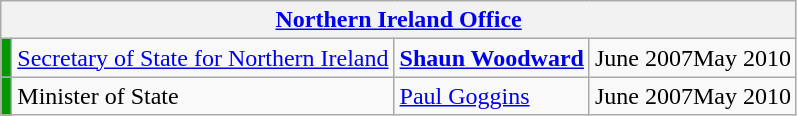<table class="wikitable">
<tr>
<th colspan=4><a href='#'>Northern Ireland Office</a></th>
</tr>
<tr>
<td bgcolor="009900"></td>
<td><a href='#'>Secretary of State for Northern Ireland</a></td>
<td><strong><a href='#'>Shaun Woodward</a></strong></td>
<td>June 2007May 2010</td>
</tr>
<tr>
<td bgcolor="009900"></td>
<td>Minister of State</td>
<td><a href='#'>Paul Goggins</a></td>
<td>June 2007May 2010</td>
</tr>
</table>
